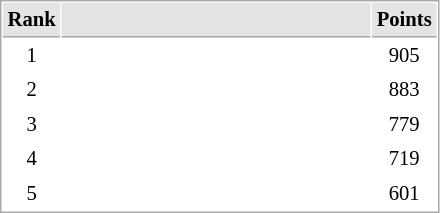<table cellspacing="1" cellpadding="3" style="border:1px solid #aaa; font-size:86%;">
<tr style="background:#e4e4e4;">
<th style="border-bottom:1px solid #aaa; width:10px;">Rank</th>
<th style="border-bottom:1px solid #aaa; width:200px;"></th>
<th style="border-bottom:1px solid #aaa; width:20px;">Points</th>
</tr>
<tr>
<td align=center>1</td>
<td></td>
<td align=center>905</td>
</tr>
<tr>
<td align=center>2</td>
<td></td>
<td align=center>883</td>
</tr>
<tr>
<td align=center>3</td>
<td></td>
<td align=center>779</td>
</tr>
<tr>
<td align=center>4</td>
<td></td>
<td align=center>719</td>
</tr>
<tr>
<td align=center>5</td>
<td></td>
<td align=center>601</td>
</tr>
</table>
